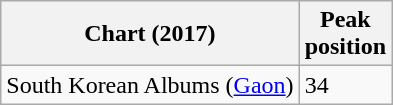<table class="wikitable">
<tr>
<th>Chart (2017)</th>
<th>Peak<br>position</th>
</tr>
<tr>
<td>South Korean Albums (<a href='#'>Gaon</a>)</td>
<td>34</td>
</tr>
</table>
